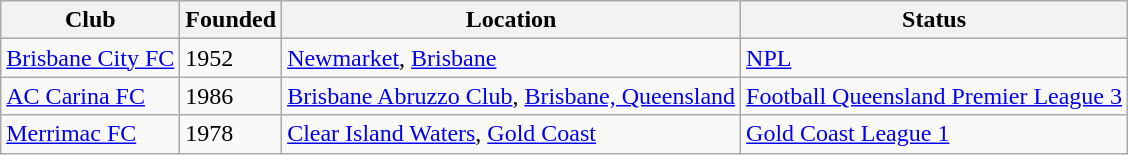<table class="wikitable sortable">
<tr>
<th>Club</th>
<th>Founded</th>
<th>Location</th>
<th>Status</th>
</tr>
<tr>
<td><a href='#'>Brisbane City FC</a></td>
<td>1952</td>
<td><a href='#'>Newmarket</a>, <a href='#'>Brisbane</a></td>
<td><a href='#'>NPL</a></td>
</tr>
<tr>
<td><a href='#'>AC Carina FC</a></td>
<td>1986</td>
<td><a href='#'>Brisbane Abruzzo Club</a>, <a href='#'>Brisbane, Queensland</a></td>
<td><a href='#'>Football Queensland Premier League 3</a></td>
</tr>
<tr>
<td><a href='#'>Merrimac FC</a></td>
<td>1978</td>
<td><a href='#'>Clear Island Waters</a>, <a href='#'>Gold Coast</a></td>
<td><a href='#'>Gold Coast League 1</a></td>
</tr>
</table>
